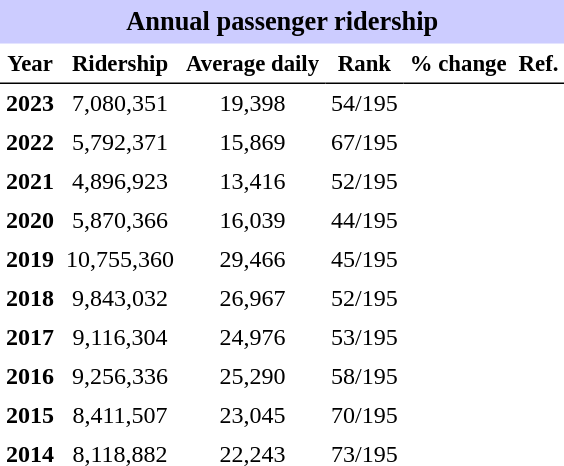<table class="toccolours" cellpadding="4" cellspacing="0" style="text-align:right;">
<tr>
<th colspan="6"  style="background-color:#ccf; background-color:#ccf; font-size:110%; text-align:center;">Annual passenger ridership</th>
</tr>
<tr style="font-size:95%; text-align:center">
<th style="border-bottom:1px solid black">Year</th>
<th style="border-bottom:1px solid black">Ridership</th>
<th style="border-bottom:1px solid black">Average daily</th>
<th style="border-bottom:1px solid black">Rank</th>
<th style="border-bottom:1px solid black">% change</th>
<th style="border-bottom:1px solid black">Ref.</th>
</tr>
<tr style="text-align:center;">
<td><strong>2023</strong></td>
<td>7,080,351</td>
<td>19,398</td>
<td>54/195</td>
<td></td>
<td></td>
</tr>
<tr style="text-align:center;">
<td><strong>2022</strong></td>
<td>5,792,371</td>
<td>15,869</td>
<td>67/195</td>
<td></td>
<td></td>
</tr>
<tr style="text-align:center;">
<td><strong>2021</strong></td>
<td>4,896,923</td>
<td>13,416</td>
<td>52/195</td>
<td></td>
<td></td>
</tr>
<tr style="text-align:center;">
<td><strong>2020</strong></td>
<td>5,870,366</td>
<td>16,039</td>
<td>44/195</td>
<td></td>
<td></td>
</tr>
<tr style="text-align:center;">
<td><strong>2019</strong></td>
<td>10,755,360</td>
<td>29,466</td>
<td>45/195</td>
<td></td>
<td></td>
</tr>
<tr style="text-align:center;">
<td><strong>2018</strong></td>
<td>9,843,032</td>
<td>26,967</td>
<td>52/195</td>
<td></td>
<td></td>
</tr>
<tr style="text-align:center;">
<td><strong>2017</strong></td>
<td>9,116,304</td>
<td>24,976</td>
<td>53/195</td>
<td></td>
<td></td>
</tr>
<tr style="text-align:center;">
<td><strong>2016</strong></td>
<td>9,256,336</td>
<td>25,290</td>
<td>58/195</td>
<td></td>
<td></td>
</tr>
<tr style="text-align:center;">
<td><strong>2015</strong></td>
<td>8,411,507</td>
<td>23,045</td>
<td>70/195</td>
<td></td>
<td></td>
</tr>
<tr style="text-align:center;">
<td><strong>2014</strong></td>
<td>8,118,882</td>
<td>22,243</td>
<td>73/195</td>
<td></td>
<td></td>
</tr>
</table>
